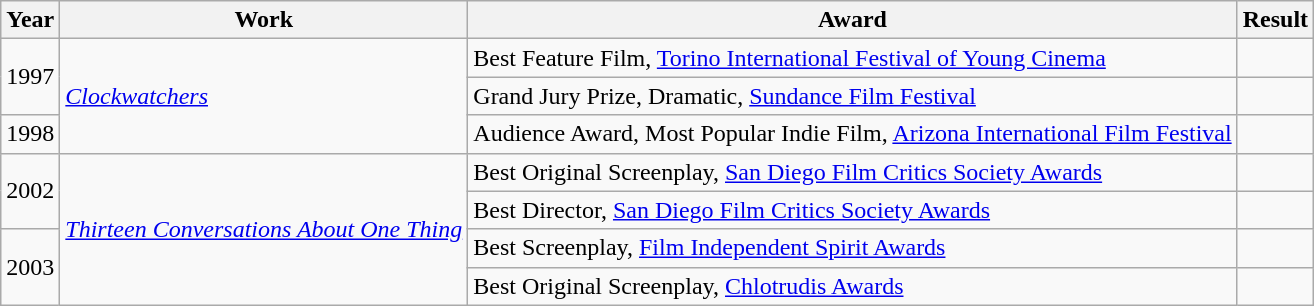<table class="wikitable">
<tr>
<th>Year</th>
<th>Work</th>
<th>Award</th>
<th>Result</th>
</tr>
<tr>
<td rowspan="2">1997</td>
<td rowspan="3"><em><a href='#'>Clockwatchers</a></em></td>
<td>Best Feature Film, <a href='#'>Torino International Festival of Young Cinema</a></td>
<td></td>
</tr>
<tr>
<td>Grand Jury Prize, Dramatic, <a href='#'>Sundance Film Festival</a></td>
<td></td>
</tr>
<tr>
<td>1998</td>
<td>Audience Award, Most Popular Indie Film, <a href='#'>Arizona International Film Festival</a></td>
<td></td>
</tr>
<tr>
<td rowspan="2">2002</td>
<td rowspan="4"><em><a href='#'>Thirteen Conversations About One Thing</a></em></td>
<td>Best Original Screenplay, <a href='#'>San Diego Film Critics Society Awards</a></td>
<td></td>
</tr>
<tr>
<td>Best Director, <a href='#'>San Diego Film Critics Society Awards</a></td>
<td></td>
</tr>
<tr>
<td rowspan="2">2003</td>
<td>Best Screenplay, <a href='#'>Film Independent Spirit Awards</a></td>
<td></td>
</tr>
<tr>
<td>Best Original Screenplay, <a href='#'>Chlotrudis Awards</a></td>
<td></td>
</tr>
</table>
